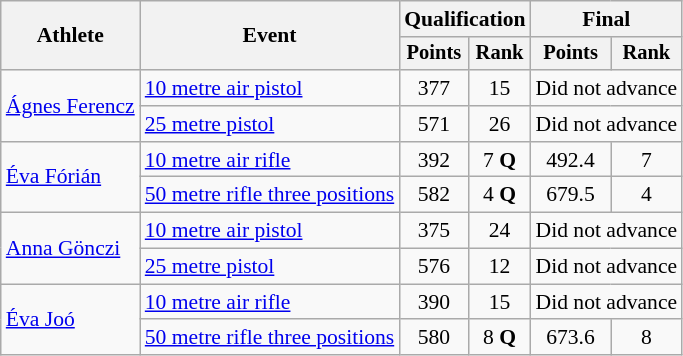<table class="wikitable" style="font-size:90%">
<tr>
<th rowspan="2">Athlete</th>
<th rowspan="2">Event</th>
<th colspan=2>Qualification</th>
<th colspan=2>Final</th>
</tr>
<tr style="font-size:95%">
<th>Points</th>
<th>Rank</th>
<th>Points</th>
<th>Rank</th>
</tr>
<tr align=center>
<td align=left rowspan=2><a href='#'>Ágnes Ferencz</a></td>
<td align=left><a href='#'>10 metre air pistol</a></td>
<td>377</td>
<td>15</td>
<td colspan=2>Did not advance</td>
</tr>
<tr align=center>
<td align=left><a href='#'>25 metre pistol</a></td>
<td>571</td>
<td>26</td>
<td colspan=2>Did not advance</td>
</tr>
<tr align=center>
<td align=left rowspan=2><a href='#'>Éva Fórián</a></td>
<td align=left><a href='#'>10 metre air rifle</a></td>
<td>392</td>
<td>7 <strong>Q</strong></td>
<td>492.4</td>
<td>7</td>
</tr>
<tr align=center>
<td align=left><a href='#'>50 metre rifle three positions</a></td>
<td>582</td>
<td>4 <strong>Q</strong></td>
<td>679.5</td>
<td>4</td>
</tr>
<tr align=center>
<td align=left rowspan=2><a href='#'>Anna Gönczi</a></td>
<td align=left><a href='#'>10 metre air pistol</a></td>
<td>375</td>
<td>24</td>
<td colspan=2>Did not advance</td>
</tr>
<tr align=center>
<td align=left><a href='#'>25 metre pistol</a></td>
<td>576</td>
<td>12</td>
<td colspan=2>Did not advance</td>
</tr>
<tr align=center>
<td align=left rowspan=2><a href='#'>Éva Joó</a></td>
<td align=left><a href='#'>10 metre air rifle</a></td>
<td>390</td>
<td>15</td>
<td colspan=2>Did not advance</td>
</tr>
<tr align=center>
<td align=left><a href='#'>50 metre rifle three positions</a></td>
<td>580</td>
<td>8 <strong>Q</strong></td>
<td>673.6</td>
<td>8</td>
</tr>
</table>
